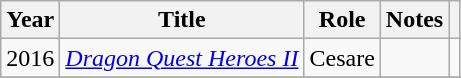<table class="wikitable">
<tr>
<th>Year</th>
<th>Title</th>
<th>Role</th>
<th>Notes</th>
<th></th>
</tr>
<tr>
<td>2016</td>
<td><em><a href='#'>Dragon Quest Heroes II</a></em></td>
<td>Cesare</td>
<td></td>
<td></td>
</tr>
<tr>
</tr>
</table>
